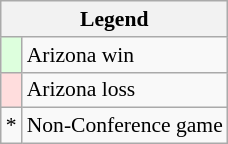<table class="wikitable" style="font-size:90%">
<tr>
<th colspan=2>Legend</th>
</tr>
<tr>
<td style="background:#ddffdd;"> </td>
<td>Arizona win</td>
</tr>
<tr>
<td style="background:#ffdddd;"> </td>
<td>Arizona loss</td>
</tr>
<tr>
<td>*</td>
<td>Non-Conference game</td>
</tr>
</table>
